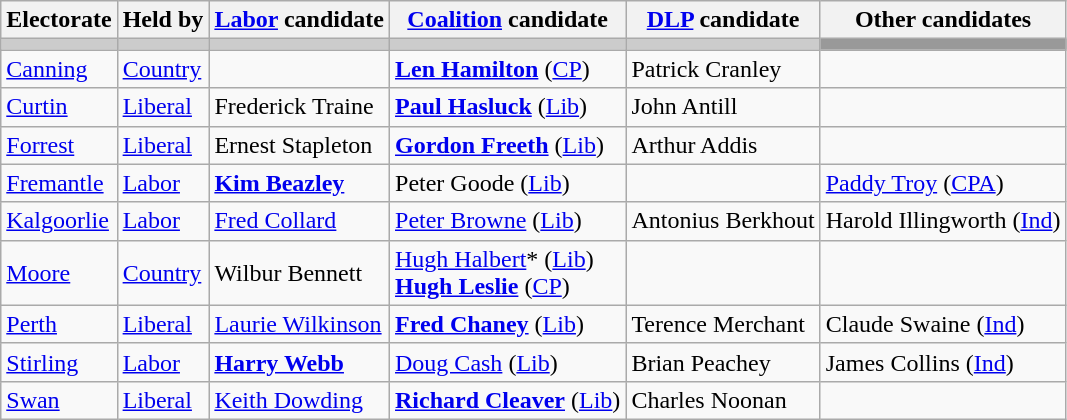<table class="wikitable">
<tr>
<th>Electorate</th>
<th>Held by</th>
<th><a href='#'>Labor</a> candidate</th>
<th><a href='#'>Coalition</a> candidate</th>
<th><a href='#'>DLP</a> candidate</th>
<th>Other candidates</th>
</tr>
<tr bgcolor="#cccccc">
<td></td>
<td></td>
<td></td>
<td></td>
<td></td>
<td bgcolor="#999999"></td>
</tr>
<tr>
<td><a href='#'>Canning</a></td>
<td><a href='#'>Country</a></td>
<td></td>
<td><strong><a href='#'>Len Hamilton</a></strong> (<a href='#'>CP</a>)</td>
<td>Patrick Cranley</td>
<td></td>
</tr>
<tr>
<td><a href='#'>Curtin</a></td>
<td><a href='#'>Liberal</a></td>
<td>Frederick Traine</td>
<td><strong><a href='#'>Paul Hasluck</a></strong> (<a href='#'>Lib</a>)</td>
<td>John Antill</td>
<td></td>
</tr>
<tr>
<td><a href='#'>Forrest</a></td>
<td><a href='#'>Liberal</a></td>
<td>Ernest Stapleton</td>
<td><strong><a href='#'>Gordon Freeth</a></strong> (<a href='#'>Lib</a>)</td>
<td>Arthur Addis</td>
<td></td>
</tr>
<tr>
<td><a href='#'>Fremantle</a></td>
<td><a href='#'>Labor</a></td>
<td><strong><a href='#'>Kim Beazley</a></strong></td>
<td>Peter Goode (<a href='#'>Lib</a>)</td>
<td></td>
<td><a href='#'>Paddy Troy</a> (<a href='#'>CPA</a>)</td>
</tr>
<tr>
<td><a href='#'>Kalgoorlie</a></td>
<td><a href='#'>Labor</a></td>
<td><a href='#'>Fred Collard</a></td>
<td><a href='#'>Peter Browne</a> (<a href='#'>Lib</a>)</td>
<td>Antonius Berkhout</td>
<td>Harold Illingworth (<a href='#'>Ind</a>)</td>
</tr>
<tr>
<td><a href='#'>Moore</a></td>
<td><a href='#'>Country</a></td>
<td>Wilbur Bennett</td>
<td><a href='#'>Hugh Halbert</a>* (<a href='#'>Lib</a>)<br><strong><a href='#'>Hugh Leslie</a></strong> (<a href='#'>CP</a>)</td>
<td></td>
<td></td>
</tr>
<tr>
<td><a href='#'>Perth</a></td>
<td><a href='#'>Liberal</a></td>
<td><a href='#'>Laurie Wilkinson</a></td>
<td><strong><a href='#'>Fred Chaney</a></strong> (<a href='#'>Lib</a>)</td>
<td>Terence Merchant</td>
<td>Claude Swaine (<a href='#'>Ind</a>)</td>
</tr>
<tr>
<td><a href='#'>Stirling</a></td>
<td><a href='#'>Labor</a></td>
<td><strong><a href='#'>Harry Webb</a></strong></td>
<td><a href='#'>Doug Cash</a> (<a href='#'>Lib</a>)</td>
<td>Brian Peachey</td>
<td>James Collins (<a href='#'>Ind</a>)</td>
</tr>
<tr>
<td><a href='#'>Swan</a></td>
<td><a href='#'>Liberal</a></td>
<td><a href='#'>Keith Dowding</a></td>
<td><strong><a href='#'>Richard Cleaver</a></strong> (<a href='#'>Lib</a>)</td>
<td>Charles Noonan</td>
<td></td>
</tr>
</table>
